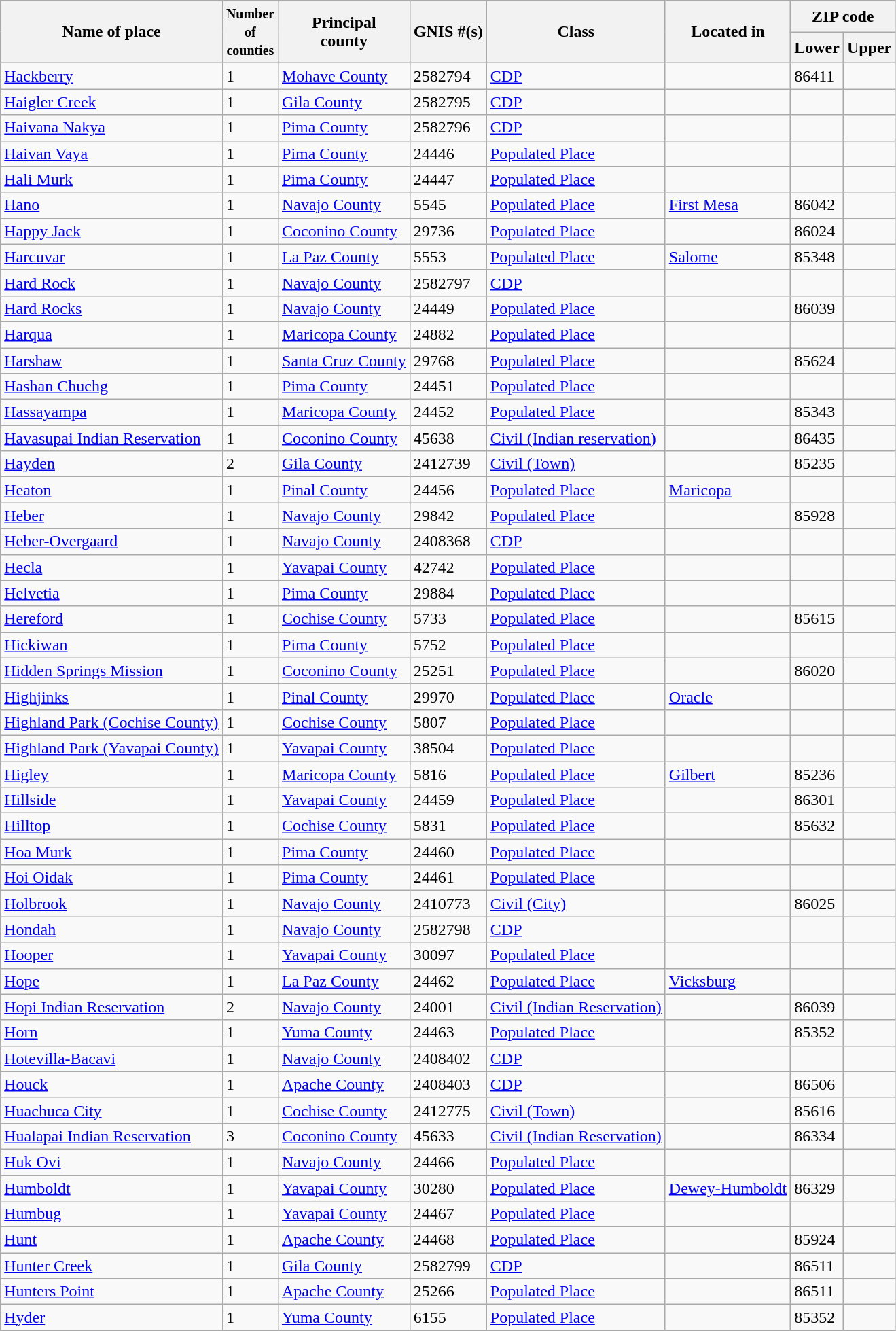<table class="wikitable sortable">
<tr>
<th rowspan=2>Name of place</th>
<th rowspan=2><small>Number <br>of<br>counties</small></th>
<th rowspan=2>Principal <br> county</th>
<th rowspan=2>GNIS #(s)</th>
<th rowspan=2>Class</th>
<th rowspan=2>Located in</th>
<th colspan=2>ZIP code</th>
</tr>
<tr>
<th>Lower</th>
<th>Upper</th>
</tr>
<tr>
<td><a href='#'>Hackberry</a></td>
<td>1</td>
<td><a href='#'>Mohave County</a></td>
<td>2582794</td>
<td><a href='#'>CDP</a></td>
<td></td>
<td>86411</td>
<td></td>
</tr>
<tr>
<td><a href='#'>Haigler Creek</a></td>
<td>1</td>
<td><a href='#'>Gila County</a></td>
<td>2582795</td>
<td><a href='#'>CDP</a></td>
<td></td>
<td></td>
<td></td>
</tr>
<tr>
<td><a href='#'>Haivana Nakya</a></td>
<td>1</td>
<td><a href='#'>Pima County</a></td>
<td>2582796</td>
<td><a href='#'>CDP</a></td>
<td></td>
<td></td>
<td></td>
</tr>
<tr>
<td><a href='#'>Haivan Vaya</a></td>
<td>1</td>
<td><a href='#'>Pima County</a></td>
<td>24446</td>
<td><a href='#'>Populated Place</a></td>
<td></td>
<td></td>
<td></td>
</tr>
<tr>
<td><a href='#'>Hali Murk</a></td>
<td>1</td>
<td><a href='#'>Pima County</a></td>
<td>24447</td>
<td><a href='#'>Populated Place</a></td>
<td></td>
<td></td>
<td></td>
</tr>
<tr>
<td><a href='#'>Hano</a></td>
<td>1</td>
<td><a href='#'>Navajo County</a></td>
<td>5545</td>
<td><a href='#'>Populated Place</a></td>
<td><a href='#'>First Mesa</a></td>
<td>86042</td>
<td></td>
</tr>
<tr>
<td><a href='#'>Happy Jack</a></td>
<td>1</td>
<td><a href='#'>Coconino County</a></td>
<td>29736</td>
<td><a href='#'>Populated Place</a></td>
<td></td>
<td>86024</td>
<td></td>
</tr>
<tr>
<td><a href='#'>Harcuvar</a></td>
<td>1</td>
<td><a href='#'>La Paz County</a></td>
<td>5553</td>
<td><a href='#'>Populated Place</a></td>
<td><a href='#'>Salome</a></td>
<td>85348</td>
<td></td>
</tr>
<tr>
<td><a href='#'>Hard Rock</a></td>
<td>1</td>
<td><a href='#'>Navajo County</a></td>
<td>2582797</td>
<td><a href='#'>CDP</a></td>
<td></td>
<td></td>
<td></td>
</tr>
<tr>
<td><a href='#'>Hard Rocks</a></td>
<td>1</td>
<td><a href='#'>Navajo County</a></td>
<td>24449</td>
<td><a href='#'>Populated Place</a></td>
<td></td>
<td>86039</td>
<td></td>
</tr>
<tr>
<td><a href='#'>Harqua</a></td>
<td>1</td>
<td><a href='#'>Maricopa County</a></td>
<td>24882</td>
<td><a href='#'>Populated Place</a></td>
<td></td>
<td></td>
<td></td>
</tr>
<tr>
<td><a href='#'>Harshaw</a></td>
<td>1</td>
<td><a href='#'>Santa Cruz County</a></td>
<td>29768</td>
<td><a href='#'>Populated Place</a></td>
<td></td>
<td>85624</td>
<td></td>
</tr>
<tr>
<td><a href='#'>Hashan Chuchg</a></td>
<td>1</td>
<td><a href='#'>Pima County</a></td>
<td>24451</td>
<td><a href='#'>Populated Place</a></td>
<td></td>
<td></td>
<td></td>
</tr>
<tr>
<td><a href='#'>Hassayampa</a></td>
<td>1</td>
<td><a href='#'>Maricopa County</a></td>
<td>24452</td>
<td><a href='#'>Populated Place</a></td>
<td></td>
<td>85343</td>
<td></td>
</tr>
<tr>
<td><a href='#'>Havasupai Indian Reservation</a></td>
<td>1</td>
<td><a href='#'>Coconino County</a></td>
<td>45638</td>
<td><a href='#'>Civil (Indian reservation)</a></td>
<td></td>
<td>86435</td>
<td></td>
</tr>
<tr>
<td><a href='#'>Hayden</a></td>
<td>2</td>
<td><a href='#'>Gila County</a></td>
<td>2412739</td>
<td><a href='#'>Civil (Town)</a></td>
<td></td>
<td>85235</td>
<td></td>
</tr>
<tr>
<td><a href='#'>Heaton</a></td>
<td>1</td>
<td><a href='#'>Pinal County</a></td>
<td>24456</td>
<td><a href='#'>Populated Place</a></td>
<td><a href='#'>Maricopa</a></td>
<td></td>
<td></td>
</tr>
<tr>
<td><a href='#'>Heber</a></td>
<td>1</td>
<td><a href='#'>Navajo County</a></td>
<td>29842</td>
<td><a href='#'>Populated Place</a></td>
<td></td>
<td>85928</td>
<td></td>
</tr>
<tr>
<td><a href='#'>Heber-Overgaard</a></td>
<td>1</td>
<td><a href='#'>Navajo County</a></td>
<td>2408368</td>
<td><a href='#'>CDP</a></td>
<td></td>
<td></td>
<td></td>
</tr>
<tr>
<td><a href='#'>Hecla</a></td>
<td>1</td>
<td><a href='#'>Yavapai County</a></td>
<td>42742</td>
<td><a href='#'>Populated Place</a></td>
<td></td>
<td></td>
<td></td>
</tr>
<tr>
<td><a href='#'>Helvetia</a></td>
<td>1</td>
<td><a href='#'>Pima County</a></td>
<td>29884</td>
<td><a href='#'>Populated Place</a></td>
<td></td>
<td></td>
<td></td>
</tr>
<tr>
<td><a href='#'>Hereford</a></td>
<td>1</td>
<td><a href='#'>Cochise County</a></td>
<td>5733</td>
<td><a href='#'>Populated Place</a></td>
<td></td>
<td>85615</td>
<td></td>
</tr>
<tr>
<td><a href='#'>Hickiwan</a></td>
<td>1</td>
<td><a href='#'>Pima County</a></td>
<td>5752</td>
<td><a href='#'>Populated Place</a></td>
<td></td>
<td></td>
<td></td>
</tr>
<tr>
<td><a href='#'>Hidden Springs Mission</a></td>
<td>1</td>
<td><a href='#'>Coconino County</a></td>
<td>25251</td>
<td><a href='#'>Populated Place</a></td>
<td></td>
<td>86020</td>
<td></td>
</tr>
<tr>
<td><a href='#'>Highjinks</a></td>
<td>1</td>
<td><a href='#'>Pinal County</a></td>
<td>29970</td>
<td><a href='#'>Populated Place</a></td>
<td><a href='#'>Oracle</a></td>
<td></td>
<td></td>
</tr>
<tr>
<td><a href='#'>Highland Park (Cochise County)</a></td>
<td>1</td>
<td><a href='#'>Cochise County</a></td>
<td>5807</td>
<td><a href='#'>Populated Place</a></td>
<td></td>
<td></td>
<td></td>
</tr>
<tr>
<td><a href='#'>Highland Park (Yavapai County)</a></td>
<td>1</td>
<td><a href='#'>Yavapai County</a></td>
<td>38504</td>
<td><a href='#'>Populated Place</a></td>
<td></td>
<td></td>
<td></td>
</tr>
<tr>
<td><a href='#'>Higley</a></td>
<td>1</td>
<td><a href='#'>Maricopa County</a></td>
<td>5816</td>
<td><a href='#'>Populated Place</a></td>
<td><a href='#'>Gilbert</a></td>
<td>85236</td>
<td></td>
</tr>
<tr>
<td><a href='#'>Hillside</a></td>
<td>1</td>
<td><a href='#'>Yavapai County</a></td>
<td>24459</td>
<td><a href='#'>Populated Place</a></td>
<td></td>
<td>86301</td>
<td></td>
</tr>
<tr>
<td><a href='#'>Hilltop</a></td>
<td>1</td>
<td><a href='#'>Cochise County</a></td>
<td>5831</td>
<td><a href='#'>Populated Place</a></td>
<td></td>
<td>85632</td>
<td></td>
</tr>
<tr>
<td><a href='#'>Hoa Murk</a></td>
<td>1</td>
<td><a href='#'>Pima County</a></td>
<td>24460</td>
<td><a href='#'>Populated Place</a></td>
<td></td>
<td></td>
<td></td>
</tr>
<tr>
<td><a href='#'>Hoi Oidak</a></td>
<td>1</td>
<td><a href='#'>Pima County</a></td>
<td>24461</td>
<td><a href='#'>Populated Place</a></td>
<td></td>
<td></td>
<td></td>
</tr>
<tr>
<td><a href='#'>Holbrook</a></td>
<td>1</td>
<td><a href='#'>Navajo County</a></td>
<td>2410773</td>
<td><a href='#'>Civil (City)</a></td>
<td></td>
<td>86025</td>
<td></td>
</tr>
<tr>
<td><a href='#'>Hondah</a></td>
<td>1</td>
<td><a href='#'>Navajo County</a></td>
<td>2582798</td>
<td><a href='#'>CDP</a></td>
<td></td>
<td></td>
<td></td>
</tr>
<tr>
<td><a href='#'>Hooper</a></td>
<td>1</td>
<td><a href='#'>Yavapai County</a></td>
<td>30097</td>
<td><a href='#'>Populated Place</a></td>
<td></td>
<td></td>
<td></td>
</tr>
<tr>
<td><a href='#'>Hope</a></td>
<td>1</td>
<td><a href='#'>La Paz County</a></td>
<td>24462</td>
<td><a href='#'>Populated Place</a></td>
<td><a href='#'>Vicksburg</a></td>
<td></td>
<td></td>
</tr>
<tr>
<td><a href='#'>Hopi Indian Reservation</a></td>
<td>2</td>
<td><a href='#'>Navajo County</a></td>
<td>24001</td>
<td><a href='#'>Civil (Indian Reservation)</a></td>
<td></td>
<td>86039</td>
<td></td>
</tr>
<tr>
<td><a href='#'>Horn</a></td>
<td>1</td>
<td><a href='#'>Yuma County</a></td>
<td>24463</td>
<td><a href='#'>Populated Place</a></td>
<td></td>
<td>85352</td>
<td></td>
</tr>
<tr>
<td><a href='#'>Hotevilla-Bacavi</a></td>
<td>1</td>
<td><a href='#'>Navajo County</a></td>
<td>2408402</td>
<td><a href='#'>CDP</a></td>
<td></td>
<td></td>
<td></td>
</tr>
<tr>
<td><a href='#'>Houck</a></td>
<td>1</td>
<td><a href='#'>Apache County</a></td>
<td>2408403</td>
<td><a href='#'>CDP</a></td>
<td></td>
<td>86506</td>
<td></td>
</tr>
<tr>
<td><a href='#'>Huachuca City</a></td>
<td>1</td>
<td><a href='#'>Cochise County</a></td>
<td>2412775</td>
<td><a href='#'>Civil (Town)</a></td>
<td></td>
<td>85616</td>
<td></td>
</tr>
<tr>
<td><a href='#'>Hualapai Indian Reservation</a></td>
<td>3</td>
<td><a href='#'>Coconino County</a></td>
<td>45633</td>
<td><a href='#'>Civil (Indian Reservation)</a></td>
<td></td>
<td>86334</td>
<td></td>
</tr>
<tr>
<td><a href='#'>Huk Ovi</a></td>
<td>1</td>
<td><a href='#'>Navajo County</a></td>
<td>24466</td>
<td><a href='#'>Populated Place</a></td>
<td></td>
<td></td>
<td></td>
</tr>
<tr>
<td><a href='#'>Humboldt</a></td>
<td>1</td>
<td><a href='#'>Yavapai County</a></td>
<td>30280</td>
<td><a href='#'>Populated Place</a></td>
<td><a href='#'>Dewey-Humboldt</a></td>
<td>86329</td>
<td></td>
</tr>
<tr>
<td><a href='#'>Humbug</a></td>
<td>1</td>
<td><a href='#'>Yavapai County</a></td>
<td>24467</td>
<td><a href='#'>Populated Place</a></td>
<td></td>
<td></td>
<td></td>
</tr>
<tr>
<td><a href='#'>Hunt</a></td>
<td>1</td>
<td><a href='#'>Apache County</a></td>
<td>24468</td>
<td><a href='#'>Populated Place</a></td>
<td></td>
<td>85924</td>
<td></td>
</tr>
<tr>
<td><a href='#'>Hunter Creek</a></td>
<td>1</td>
<td><a href='#'>Gila County</a></td>
<td>2582799</td>
<td><a href='#'>CDP</a></td>
<td></td>
<td>86511</td>
<td></td>
</tr>
<tr>
<td><a href='#'>Hunters Point</a></td>
<td>1</td>
<td><a href='#'>Apache County</a></td>
<td>25266</td>
<td><a href='#'>Populated Place</a></td>
<td></td>
<td>86511</td>
<td></td>
</tr>
<tr>
<td><a href='#'>Hyder</a></td>
<td>1</td>
<td><a href='#'>Yuma County</a></td>
<td>6155</td>
<td><a href='#'>Populated Place</a></td>
<td></td>
<td>85352</td>
<td></td>
</tr>
<tr>
</tr>
</table>
